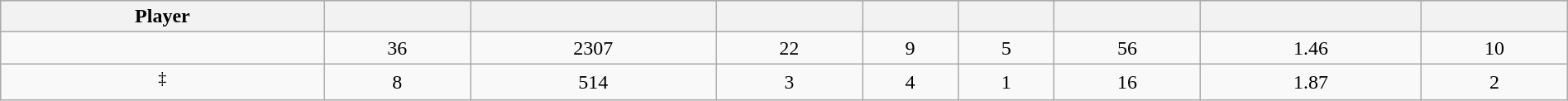<table class="wikitable sortable" style="width:100%;">
<tr style="text-align:center; background:#ddd;">
<th>Player</th>
<th></th>
<th></th>
<th></th>
<th></th>
<th></th>
<th></th>
<th></th>
<th></th>
</tr>
<tr align=center>
<td></td>
<td>36</td>
<td>2307</td>
<td>22</td>
<td>9</td>
<td>5</td>
<td>56</td>
<td>1.46</td>
<td>10</td>
</tr>
<tr align=center>
<td><sup>‡</sup></td>
<td>8</td>
<td>514</td>
<td>3</td>
<td>4</td>
<td>1</td>
<td>16</td>
<td>1.87</td>
<td>2</td>
</tr>
</table>
